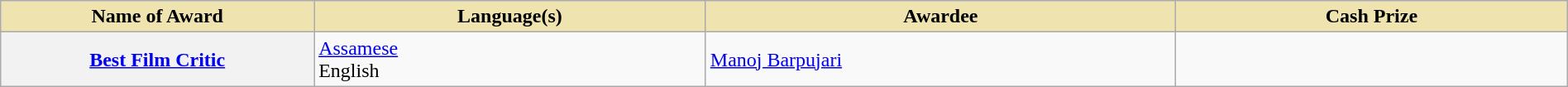<table class="wikitable plainrowheaders" style="width:100%;">
<tr style="background-color:#F4F4F4">
<th scope="col" style="background-color:#EFE4B0;width:20%;">Name of Award</th>
<th scope="col" style="background-color:#EFE4B0;width:25%;">Language(s)</th>
<th scope="col" style="background-color:#EFE4B0;width:30%;">Awardee</th>
<th scope="col" style="background-color:#EFE4B0;width:25%;">Cash Prize</th>
</tr>
<tr>
<th scope="row"><a href='#'>Best Film Critic</a></th>
<td><a href='#'>Assamese</a><br>English</td>
<td><a href='#'>Manoj Barpujari</a></td>
<td></td>
</tr>
</table>
